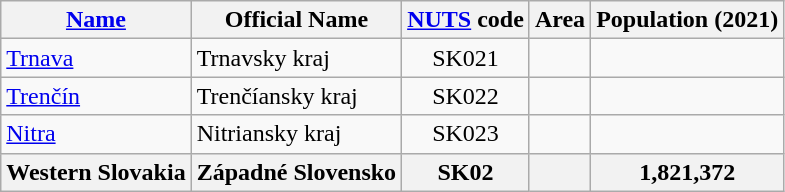<table class="wikitable" style="text-align:center;" style="font-size: 85%">
<tr>
<th><a href='#'>Name</a></th>
<th>Official Name</th>
<th><a href='#'>NUTS</a> code</th>
<th>Area</th>
<th>Population (2021)</th>
</tr>
<tr align="center">
<td align="left"><a href='#'>Trnava</a></td>
<td align="left">Trnavsky kraj</td>
<td>SK021</td>
<td></td>
<td></td>
</tr>
<tr align="center">
<td align="left"><a href='#'>Trenčín</a></td>
<td align="left">Trenčíansky kraj</td>
<td>SK022</td>
<td></td>
<td></td>
</tr>
<tr align="center">
<td align="left"><a href='#'>Nitra</a></td>
<td align="left">Nitriansky kraj</td>
<td>SK023</td>
<td></td>
<td></td>
</tr>
<tr>
<th>Western Slovakia</th>
<th>Západné Slovensko</th>
<th>SK02</th>
<th></th>
<th>1,821,372</th>
</tr>
</table>
